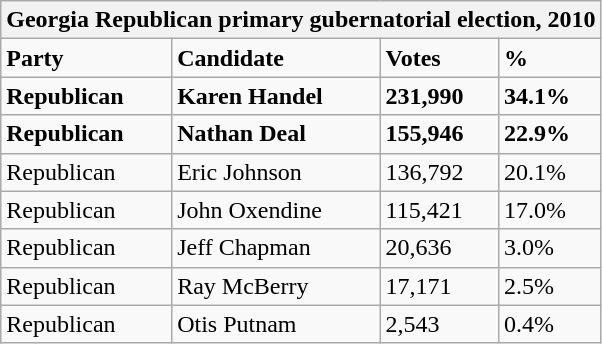<table class="wikitable">
<tr>
<th colspan="4">Georgia Republican primary gubernatorial election, 2010</th>
</tr>
<tr>
<td><strong>Party</strong></td>
<td><strong>Candidate</strong></td>
<td><strong>Votes</strong></td>
<td><strong>%</strong></td>
</tr>
<tr>
<td><strong>Republican</strong></td>
<td><strong>Karen Handel</strong></td>
<td><strong>231,990</strong></td>
<td><strong>34.1%</strong></td>
</tr>
<tr>
<td><strong>Republican</strong></td>
<td><strong>Nathan Deal</strong></td>
<td><strong>155,946</strong></td>
<td><strong>22.9%</strong></td>
</tr>
<tr>
<td>Republican</td>
<td>Eric Johnson</td>
<td>136,792</td>
<td>20.1%</td>
</tr>
<tr>
<td>Republican</td>
<td>John Oxendine</td>
<td>115,421</td>
<td>17.0%</td>
</tr>
<tr>
<td>Republican</td>
<td>Jeff Chapman</td>
<td>20,636</td>
<td>3.0%</td>
</tr>
<tr>
<td>Republican</td>
<td>Ray McBerry</td>
<td>17,171</td>
<td>2.5%</td>
</tr>
<tr>
<td>Republican</td>
<td>Otis Putnam</td>
<td>2,543</td>
<td>0.4%</td>
</tr>
</table>
